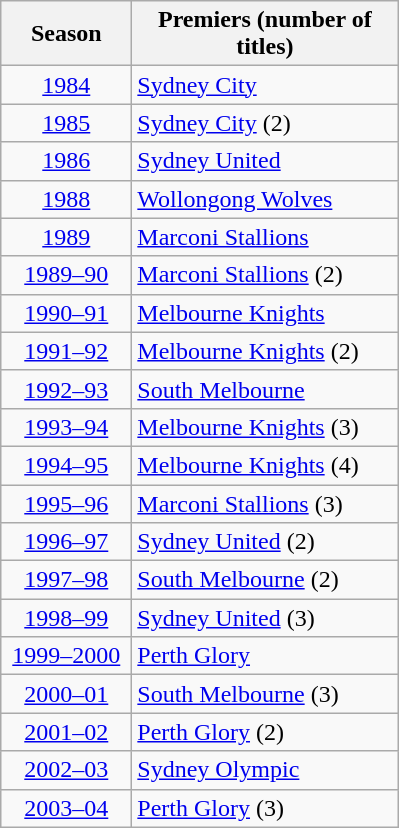<table class="wikitable sortable">
<tr>
<th width="80">Season</th>
<th width="170">Premiers (number of titles)</th>
</tr>
<tr>
<td align=center><a href='#'>1984</a></td>
<td><a href='#'>Sydney City</a></td>
</tr>
<tr>
<td align=center><a href='#'>1985</a></td>
<td><a href='#'>Sydney City</a> (2)</td>
</tr>
<tr>
<td align=center><a href='#'>1986</a></td>
<td><a href='#'>Sydney United</a></td>
</tr>
<tr>
<td align=center><a href='#'>1988</a></td>
<td><a href='#'>Wollongong Wolves</a></td>
</tr>
<tr>
<td align=center><a href='#'>1989</a></td>
<td><a href='#'>Marconi Stallions</a></td>
</tr>
<tr>
<td align=center><a href='#'>1989–90</a></td>
<td><a href='#'>Marconi Stallions</a> (2)</td>
</tr>
<tr>
<td align=center><a href='#'>1990–91</a></td>
<td><a href='#'>Melbourne Knights</a></td>
</tr>
<tr>
<td align=center><a href='#'>1991–92</a></td>
<td><a href='#'>Melbourne Knights</a> (2)</td>
</tr>
<tr>
<td align=center><a href='#'>1992–93</a></td>
<td><a href='#'>South Melbourne</a></td>
</tr>
<tr>
<td align=center><a href='#'>1993–94</a></td>
<td><a href='#'>Melbourne Knights</a> (3)</td>
</tr>
<tr>
<td align=center><a href='#'>1994–95</a></td>
<td><a href='#'>Melbourne Knights</a> (4)</td>
</tr>
<tr>
<td align=center><a href='#'>1995–96</a></td>
<td><a href='#'>Marconi Stallions</a> (3)</td>
</tr>
<tr>
<td align=center><a href='#'>1996–97</a></td>
<td><a href='#'>Sydney United</a> (2)</td>
</tr>
<tr>
<td align=center><a href='#'>1997–98</a></td>
<td><a href='#'>South Melbourne</a> (2)</td>
</tr>
<tr>
<td align=center><a href='#'>1998–99</a></td>
<td><a href='#'>Sydney United</a> (3)</td>
</tr>
<tr>
<td align=center><a href='#'>1999–2000</a></td>
<td><a href='#'>Perth Glory</a></td>
</tr>
<tr>
<td align=center><a href='#'>2000–01</a></td>
<td><a href='#'>South Melbourne</a> (3)</td>
</tr>
<tr>
<td align=center><a href='#'>2001–02</a></td>
<td><a href='#'>Perth Glory</a> (2)</td>
</tr>
<tr>
<td align=center><a href='#'>2002–03</a></td>
<td><a href='#'>Sydney Olympic</a></td>
</tr>
<tr>
<td align=center><a href='#'>2003–04</a></td>
<td><a href='#'>Perth Glory</a> (3)</td>
</tr>
</table>
